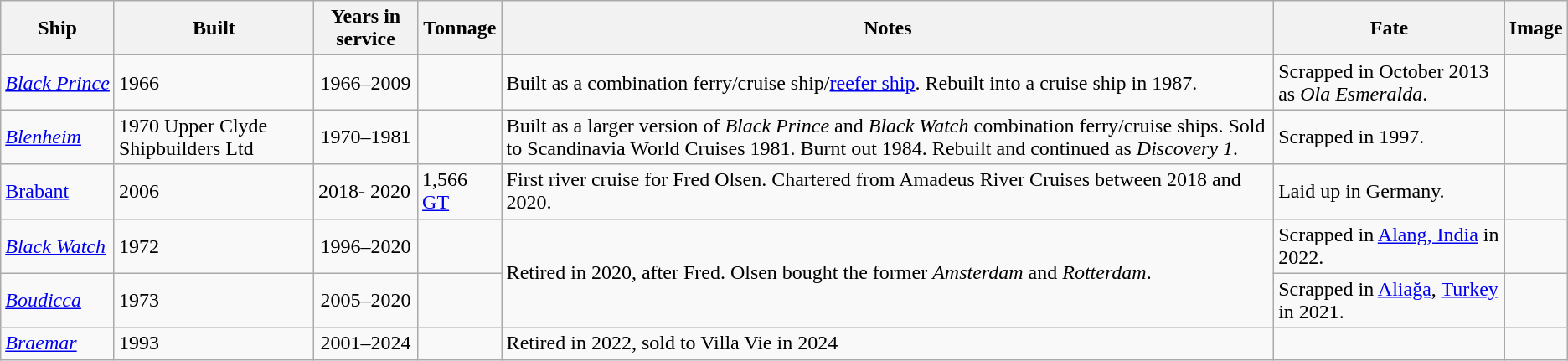<table class="wikitable sortable">
<tr>
<th>Ship</th>
<th>Built</th>
<th>Years in service</th>
<th>Tonnage</th>
<th>Notes</th>
<th>Fate</th>
<th>Image</th>
</tr>
<tr>
<td><em><a href='#'>Black Prince</a></em></td>
<td>1966</td>
<td align="Center">1966–2009</td>
<td align="Right"><br></td>
<td>Built as a combination ferry/cruise ship/<a href='#'>reefer ship</a>. Rebuilt into a cruise ship in 1987.</td>
<td>Scrapped in October 2013 as <em>Ola Esmeralda</em>.</td>
<td></td>
</tr>
<tr>
<td><em><a href='#'>Blenheim</a></em></td>
<td>1970 Upper Clyde Shipbuilders Ltd</td>
<td align="Center">1970–1981</td>
<td align="Right"><br></td>
<td>Built as a larger version of <em>Black Prince</em> and <em>Black Watch</em> combination ferry/cruise ships. Sold to Scandinavia World Cruises 1981. Burnt out 1984. Rebuilt and continued as <em>Discovery 1</em>.</td>
<td>Scrapped in 1997.</td>
<td></td>
</tr>
<tr>
<td><a href='#'>Brabant</a></td>
<td>2006</td>
<td>2018-    2020</td>
<td>1,566 <a href='#'>GT</a></td>
<td>First river cruise for Fred Olsen. Chartered from Amadeus River Cruises between 2018 and 2020.</td>
<td>Laid up in Germany.</td>
<td></td>
</tr>
<tr>
<td><em><a href='#'>Black Watch</a></em></td>
<td>1972</td>
<td align="Center">1996–2020</td>
<td align="Right"></td>
<td rowspan="2">Retired in 2020, after Fred. Olsen bought the former <em>Amsterdam</em> and <em>Rotterdam</em>.</td>
<td>Scrapped in <a href='#'>Alang, India</a> in 2022.</td>
<td></td>
</tr>
<tr>
<td><em><a href='#'>Boudicca</a></em></td>
<td>1973</td>
<td align="Center">2005–2020</td>
<td align="Right"></td>
<td>Scrapped in <a href='#'>Aliağa</a>, <a href='#'>Turkey</a> in 2021.</td>
<td></td>
</tr>
<tr>
<td><em><a href='#'>Braemar</a></em></td>
<td>1993</td>
<td align="Center">2001–2024</td>
<td align="Right"></td>
<td>Retired in 2022, sold to Villa Vie in 2024</td>
<td></td>
<td></td>
</tr>
</table>
